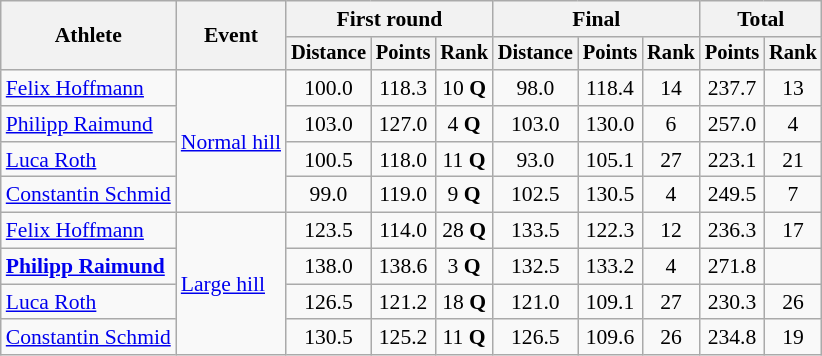<table class="wikitable" style="font-size:90%">
<tr>
<th rowspan=2>Athlete</th>
<th rowspan=2>Event</th>
<th colspan=3>First round</th>
<th colspan=3>Final</th>
<th colspan=2>Total</th>
</tr>
<tr style="font-size:95%">
<th>Distance</th>
<th>Points</th>
<th>Rank</th>
<th>Distance</th>
<th>Points</th>
<th>Rank</th>
<th>Points</th>
<th>Rank</th>
</tr>
<tr align=center>
<td align=left><a href='#'>Felix Hoffmann</a></td>
<td align=left rowspan=4><a href='#'>Normal hill</a></td>
<td>100.0</td>
<td>118.3</td>
<td>10 <strong>Q</strong></td>
<td>98.0</td>
<td>118.4</td>
<td>14</td>
<td>237.7</td>
<td>13</td>
</tr>
<tr align=center>
<td align=left><a href='#'>Philipp Raimund</a></td>
<td>103.0</td>
<td>127.0</td>
<td>4 <strong>Q</strong></td>
<td>103.0</td>
<td>130.0</td>
<td>6</td>
<td>257.0</td>
<td>4</td>
</tr>
<tr align=center>
<td align=left><a href='#'>Luca Roth</a></td>
<td>100.5</td>
<td>118.0</td>
<td>11 <strong>Q</strong></td>
<td>93.0</td>
<td>105.1</td>
<td>27</td>
<td>223.1</td>
<td>21</td>
</tr>
<tr align=center>
<td align=left><a href='#'>Constantin Schmid</a></td>
<td>99.0</td>
<td>119.0</td>
<td>9 <strong>Q</strong></td>
<td>102.5</td>
<td>130.5</td>
<td>4</td>
<td>249.5</td>
<td>7</td>
</tr>
<tr align=center>
<td align=left><a href='#'>Felix Hoffmann</a></td>
<td align=left rowspan=4><a href='#'>Large hill</a></td>
<td>123.5</td>
<td>114.0</td>
<td>28 <strong>Q</strong></td>
<td>133.5</td>
<td>122.3</td>
<td>12</td>
<td>236.3</td>
<td>17</td>
</tr>
<tr align=center>
<td align=left><strong><a href='#'>Philipp Raimund</a></strong></td>
<td>138.0</td>
<td>138.6</td>
<td>3 <strong>Q</strong></td>
<td>132.5</td>
<td>133.2</td>
<td>4</td>
<td>271.8</td>
<td></td>
</tr>
<tr align=center>
<td align=left><a href='#'>Luca Roth</a></td>
<td>126.5</td>
<td>121.2</td>
<td>18 <strong>Q</strong></td>
<td>121.0</td>
<td>109.1</td>
<td>27</td>
<td>230.3</td>
<td>26</td>
</tr>
<tr align=center>
<td align=left><a href='#'>Constantin Schmid</a></td>
<td>130.5</td>
<td>125.2</td>
<td>11 <strong>Q</strong></td>
<td>126.5</td>
<td>109.6</td>
<td>26</td>
<td>234.8</td>
<td>19</td>
</tr>
</table>
